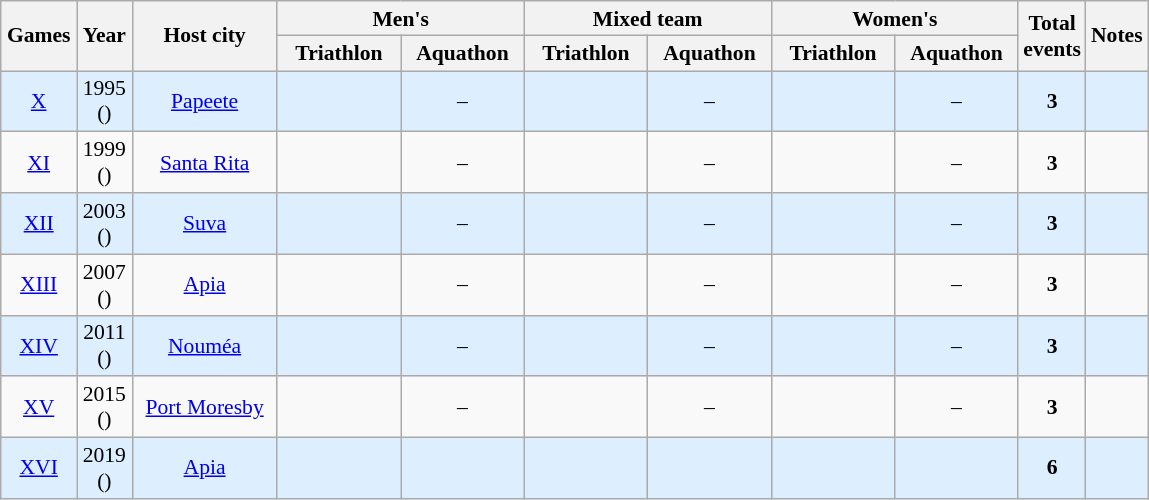<table class="wikitable" style="text-align:center; font-size:90%;">
<tr>
<th rowspan=2 scope="col" style="padding:0.25em;">Games</th>
<th rowspan=2 scope="col" style="padding:0.25em;">Year</th>
<th rowspan=2 scope="col" style="width:6.25em;">Host city</th>
<th colspan=2 style="line-height:115%;">Men's</th>
<th colspan=2 style="line-height:115%;">Mixed team</th>
<th colspan=2 style="line-height:115%;">Women's</th>
<th rowspan=2>Total<br>events</th>
<th rowspan=2>Notes</th>
</tr>
<tr>
<th style="line-height:115%; width:5.25em;">Triathlon</th>
<th style="line-height:115%; width:5.25em;">Aquathon</th>
<th style="line-height:115%; width:5.25em;">Triathlon</th>
<th style="line-height:115%; width:5.25em;">Aquathon</th>
<th style="line-height:115%; width:5.25em;">Triathlon</th>
<th style="line-height:115%; width:5.25em;">Aquathon</th>
</tr>
<tr bgcolor=#def>
<td><a href='#'>X</a></td>
<td>1995 <br>()</td>
<td><a href='#'>Papeete</a> </td>
<td> <br> </td>
<td>–</td>
<td> <br></td>
<td>–</td>
<td> <br> </td>
<td>–</td>
<td><strong>3</strong></td>
<td></td>
</tr>
<tr>
<td><a href='#'>XI</a></td>
<td>1999 <br>()</td>
<td><a href='#'>Santa Rita</a> </td>
<td> <br> </td>
<td>–</td>
<td> <br></td>
<td>–</td>
<td> <br> </td>
<td>–</td>
<td><strong>3</strong></td>
<td></td>
</tr>
<tr bgcolor=#def>
<td><a href='#'>XII</a></td>
<td>2003 <br>()</td>
<td><a href='#'>Suva</a> </td>
<td> <br>  </td>
<td>–</td>
<td> <br>  </td>
<td>–</td>
<td> <br>  </td>
<td>–</td>
<td><strong>3</strong></td>
<td></td>
</tr>
<tr>
<td><a href='#'>XIII</a></td>
<td>2007 <br>()</td>
<td><a href='#'>Apia</a> </td>
<td> <br>  </td>
<td>–</td>
<td> <br>  </td>
<td>–</td>
<td> <br>  </td>
<td>–</td>
<td><strong>3</strong></td>
<td></td>
</tr>
<tr bgcolor=#def>
<td><a href='#'>XIV</a></td>
<td>2011 <br>()</td>
<td><a href='#'>Nouméa</a> </td>
<td><br>  </td>
<td>–</td>
<td><br>  </td>
<td>–</td>
<td> <br>  </td>
<td>–</td>
<td><strong>3</strong></td>
<td></td>
</tr>
<tr>
<td><a href='#'>XV</a></td>
<td>2015 <br>()</td>
<td><a href='#'>Port Moresby</a> </td>
<td><br>  </td>
<td>–</td>
<td><br>  </td>
<td>–</td>
<td><br>  </td>
<td>–</td>
<td><strong>3</strong></td>
<td></td>
</tr>
<tr bgcolor=#def>
<td><a href='#'>XVI</a></td>
<td>2019 <br>()</td>
<td><a href='#'>Apia</a> </td>
<td> <br>  </td>
<td> <br>  </td>
<td> <br>  </td>
<td> <br>  </td>
<td><br>  </td>
<td> <br>  </td>
<td><strong>6</strong></td>
<td></td>
</tr>
</table>
